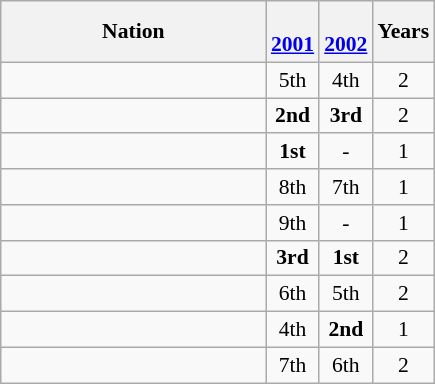<table class="wikitable" style="text-align:center; font-size:90%">
<tr>
<th width=170>Nation</th>
<th><br><a href='#'>2001</a></th>
<th><br><a href='#'>2002</a></th>
<th>Years</th>
</tr>
<tr>
<td align=left></td>
<td>5th</td>
<td>4th</td>
<td>2</td>
</tr>
<tr>
<td align=left></td>
<td><strong>2nd</strong></td>
<td><strong>3rd</strong></td>
<td>2</td>
</tr>
<tr>
<td align=left></td>
<td><strong>1st</strong></td>
<td>-</td>
<td>1</td>
</tr>
<tr>
<td align=left></td>
<td>8th</td>
<td>7th</td>
<td>1</td>
</tr>
<tr>
<td align=left></td>
<td>9th</td>
<td>-</td>
<td>1</td>
</tr>
<tr>
<td align=left></td>
<td><strong>3rd</strong></td>
<td><strong>1st</strong></td>
<td>2</td>
</tr>
<tr>
<td align=left></td>
<td>6th</td>
<td>5th</td>
<td>2</td>
</tr>
<tr>
<td align=left></td>
<td>4th</td>
<td><strong>2nd</strong></td>
<td>1</td>
</tr>
<tr>
<td align=left></td>
<td>7th</td>
<td>6th</td>
<td>2</td>
</tr>
</table>
